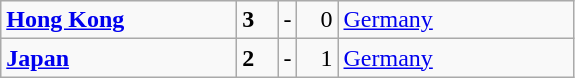<table class="wikitable">
<tr>
<td width=150> <strong><a href='#'>Hong Kong</a></strong></td>
<td style="width:20px; text-align:left;"><strong>3</strong></td>
<td>-</td>
<td style="width:20px; text-align:right;">0</td>
<td width=150> <a href='#'>Germany</a></td>
</tr>
<tr>
<td> <strong><a href='#'>Japan</a></strong></td>
<td style="text-align:left;"><strong>2</strong></td>
<td>-</td>
<td style="text-align:right;">1</td>
<td> <a href='#'>Germany</a></td>
</tr>
</table>
